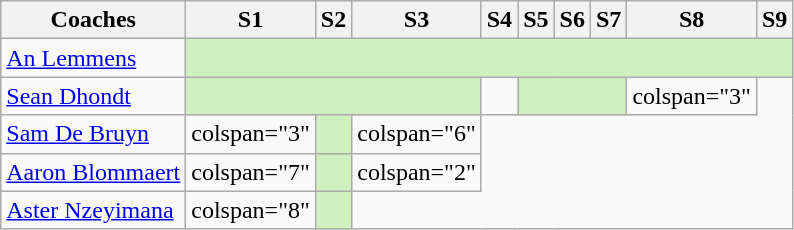<table class="wikitable">
<tr>
<th>Coaches</th>
<th>S1</th>
<th>S2</th>
<th>S3</th>
<th>S4</th>
<th>S5</th>
<th>S6</th>
<th>S7</th>
<th>S8</th>
<th>S9</th>
</tr>
<tr>
<td><a href='#'>An Lemmens</a></td>
<td colspan="9" style="background:#d0f0c0"></td>
</tr>
<tr>
<td><a href='#'>Sean Dhondt</a></td>
<td colspan="3" style="background:#d0f0c0"></td>
<td></td>
<td colspan="3" style="background:#d0f0c0"></td>
<td>colspan="3" </td>
</tr>
<tr>
<td><a href='#'>Sam De Bruyn</a></td>
<td>colspan="3" </td>
<td style="background:#d0f0c0"></td>
<td>colspan="6" </td>
</tr>
<tr>
<td><a href='#'>Aaron Blommaert</a></td>
<td>colspan="7" </td>
<td style="background:#d0f0c0"></td>
<td>colspan="2" </td>
</tr>
<tr>
<td><a href='#'>Aster Nzeyimana</a></td>
<td>colspan="8" </td>
<td style="background:#d0f0c0"></td>
</tr>
</table>
